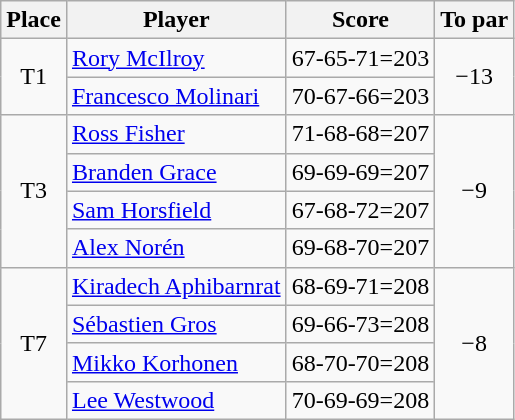<table class="wikitable">
<tr>
<th>Place</th>
<th>Player</th>
<th>Score</th>
<th>To par</th>
</tr>
<tr>
<td rowspan=2 align=center>T1</td>
<td> <a href='#'>Rory McIlroy</a></td>
<td>67-65-71=203</td>
<td rowspan=2 align=center>−13</td>
</tr>
<tr>
<td> <a href='#'>Francesco Molinari</a></td>
<td>70-67-66=203</td>
</tr>
<tr>
<td rowspan=4 align=center>T3</td>
<td> <a href='#'>Ross Fisher</a></td>
<td>71-68-68=207</td>
<td rowspan=4 align=center>−9</td>
</tr>
<tr>
<td> <a href='#'>Branden Grace</a></td>
<td>69-69-69=207</td>
</tr>
<tr>
<td> <a href='#'>Sam Horsfield</a></td>
<td>67-68-72=207</td>
</tr>
<tr>
<td> <a href='#'>Alex Norén</a></td>
<td>69-68-70=207</td>
</tr>
<tr>
<td rowspan=4 align=center>T7</td>
<td> <a href='#'>Kiradech Aphibarnrat</a></td>
<td>68-69-71=208</td>
<td rowspan=4 align=center>−8</td>
</tr>
<tr>
<td> <a href='#'>Sébastien Gros</a></td>
<td>69-66-73=208</td>
</tr>
<tr>
<td> <a href='#'>Mikko Korhonen</a></td>
<td>68-70-70=208</td>
</tr>
<tr>
<td> <a href='#'>Lee Westwood</a></td>
<td>70-69-69=208</td>
</tr>
</table>
